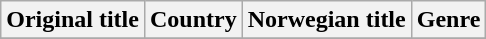<table class="wikitable">
<tr>
<th>Original title</th>
<th>Country</th>
<th>Norwegian title</th>
<th>Genre</th>
</tr>
<tr>
</tr>
</table>
